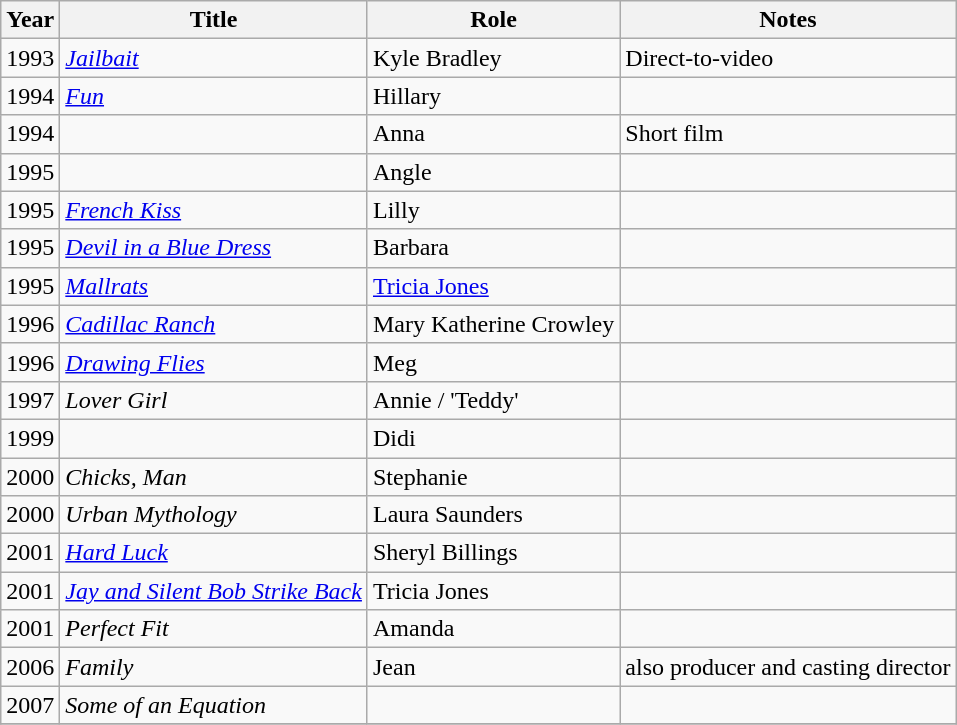<table class="wikitable sortable">
<tr>
<th>Year</th>
<th>Title</th>
<th>Role</th>
<th class="unsortable">Notes</th>
</tr>
<tr>
<td>1993</td>
<td><em><a href='#'>Jailbait</a></em></td>
<td>Kyle Bradley</td>
<td>Direct-to-video</td>
</tr>
<tr>
<td>1994</td>
<td><em><a href='#'>Fun</a></em></td>
<td>Hillary</td>
<td></td>
</tr>
<tr>
<td>1994</td>
<td><em></em></td>
<td>Anna</td>
<td>Short film</td>
</tr>
<tr>
<td>1995</td>
<td><em></em></td>
<td>Angle</td>
<td></td>
</tr>
<tr>
<td>1995</td>
<td><em><a href='#'>French Kiss</a></em></td>
<td>Lilly</td>
<td></td>
</tr>
<tr>
<td>1995</td>
<td><em><a href='#'>Devil in a Blue Dress</a></em></td>
<td>Barbara</td>
<td></td>
</tr>
<tr>
<td>1995</td>
<td><em><a href='#'>Mallrats</a></em></td>
<td><a href='#'>Tricia Jones</a></td>
<td></td>
</tr>
<tr>
<td>1996</td>
<td><em><a href='#'>Cadillac Ranch</a></em></td>
<td>Mary Katherine Crowley</td>
<td></td>
</tr>
<tr>
<td>1996</td>
<td><em><a href='#'>Drawing Flies</a></em></td>
<td>Meg</td>
<td></td>
</tr>
<tr>
<td>1997</td>
<td><em>Lover Girl</em></td>
<td>Annie / 'Teddy'</td>
<td></td>
</tr>
<tr>
<td>1999</td>
<td><em></em></td>
<td>Didi</td>
<td></td>
</tr>
<tr>
<td>2000</td>
<td><em>Chicks, Man</em></td>
<td>Stephanie</td>
<td></td>
</tr>
<tr>
<td>2000</td>
<td><em>Urban Mythology</em></td>
<td>Laura Saunders</td>
<td></td>
</tr>
<tr>
<td>2001</td>
<td><em><a href='#'>Hard Luck</a></em></td>
<td>Sheryl Billings</td>
<td></td>
</tr>
<tr>
<td>2001</td>
<td><em><a href='#'>Jay and Silent Bob Strike Back</a></em></td>
<td>Tricia Jones</td>
<td></td>
</tr>
<tr>
<td>2001</td>
<td><em>Perfect Fit</em></td>
<td>Amanda</td>
<td></td>
</tr>
<tr>
<td>2006</td>
<td><em>Family</em></td>
<td>Jean</td>
<td>also producer and casting director</td>
</tr>
<tr>
<td>2007</td>
<td><em>Some of an Equation</em></td>
<td></td>
<td></td>
</tr>
<tr>
</tr>
</table>
